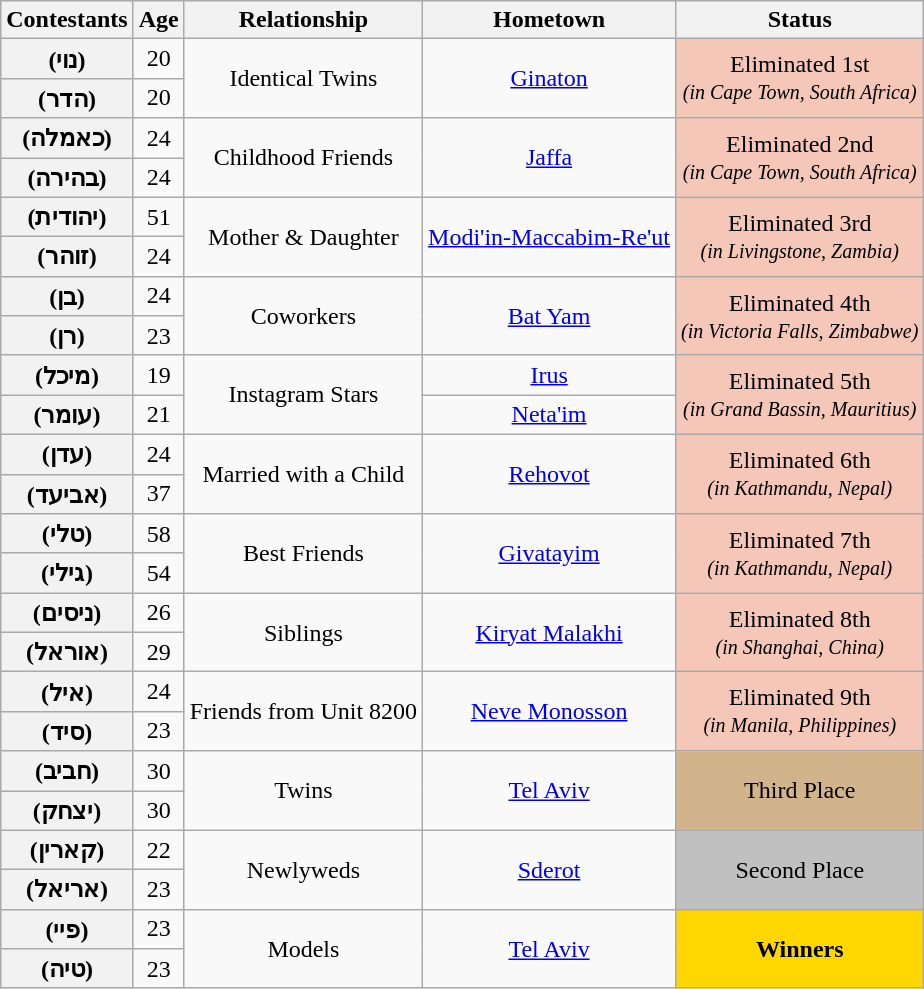<table class="wikitable sortable" style="text-align:center;">
<tr>
<th scope="col">Contestants</th>
<th scope="col">Age</th>
<th class="unsortable" scope="col">Relationship</th>
<th scope="col" class="unsortable">Hometown</th>
<th scope="col">Status</th>
</tr>
<tr>
<th scope="row"> (נוי)</th>
<td>20</td>
<td rowspan="2">Identical Twins</td>
<td rowspan="2"><a href='#'>Ginaton</a></td>
<td rowspan="2" bgcolor="f4c7b8">Eliminated 1st<br><small><em>(in Cape Town, South Africa)</em></small></td>
</tr>
<tr>
<th scope="row"> (הדר)</th>
<td>20</td>
</tr>
<tr>
<th scope="row"> (כאמלה)</th>
<td>24</td>
<td rowspan="2">Childhood Friends</td>
<td rowspan="2"><a href='#'>Jaffa</a></td>
<td rowspan="2" bgcolor="f4c7b8">Eliminated 2nd<br><small><em>(in Cape Town, South Africa)</em></small></td>
</tr>
<tr>
<th scope="row"> (בהירה)</th>
<td>24</td>
</tr>
<tr>
<th scope="row"> (יהודית)</th>
<td>51</td>
<td rowspan="2">Mother & Daughter</td>
<td rowspan="2"><a href='#'>Modi'in-Maccabim-Re'ut</a></td>
<td rowspan="2" bgcolor="f4c7b8">Eliminated 3rd<br><small><em>(in Livingstone, Zambia)</em></small></td>
</tr>
<tr>
<th scope="row"> (זוהר)</th>
<td>24</td>
</tr>
<tr>
<th scope="row"> (בן)</th>
<td>24</td>
<td rowspan="2">Coworkers</td>
<td rowspan="2"><a href='#'>Bat Yam</a></td>
<td rowspan="2" bgcolor="f4c7b8">Eliminated 4th<br><small><em>(in Victoria Falls, Zimbabwe)</em></small></td>
</tr>
<tr>
<th scope="row"> (רן)</th>
<td>23</td>
</tr>
<tr>
<th scope="row"> (מיכל)</th>
<td>19</td>
<td rowspan="2">Instagram Stars</td>
<td><a href='#'>Irus</a></td>
<td rowspan="2" bgcolor="f4c7b8">Eliminated 5th<br><small><em>(in Grand Bassin, Mauritius)</em></small></td>
</tr>
<tr>
<th scope="row"> (עומר)</th>
<td>21</td>
<td><a href='#'>Neta'im</a></td>
</tr>
<tr>
<th scope="row"> (עדן)</th>
<td>24</td>
<td rowspan="2">Married with a Child</td>
<td rowspan="2"><a href='#'>Rehovot</a></td>
<td rowspan="2" bgcolor="f4c7b8">Eliminated 6th<br><small><em>(in Kathmandu, Nepal)</em></small></td>
</tr>
<tr>
<th scope="row"> (אביעד)</th>
<td>37</td>
</tr>
<tr>
<th scope="row"> (טלי)</th>
<td>58</td>
<td rowspan="2">Best Friends</td>
<td rowspan="2"><a href='#'>Givatayim</a></td>
<td rowspan="2" bgcolor="f4c7b8">Eliminated 7th<br><small><em>(in Kathmandu, Nepal)</em></small></td>
</tr>
<tr>
<th scope="row"> (גילי)</th>
<td>54</td>
</tr>
<tr>
<th scope="row"> (ניסים)</th>
<td>26</td>
<td rowspan="2">Siblings</td>
<td rowspan="2"><a href='#'>Kiryat Malakhi</a></td>
<td rowspan="2" bgcolor="f4c7b8">Eliminated 8th<br><small><em>(in Shanghai, China)</em></small></td>
</tr>
<tr>
<th scope="row"> (אוראל)</th>
<td>29</td>
</tr>
<tr>
<th scope="row"> (איל)</th>
<td>24</td>
<td rowspan="2">Friends from Unit 8200</td>
<td rowspan="2"><a href='#'>Neve Monosson</a></td>
<td rowspan="2" bgcolor="f4c7b8">Eliminated 9th<br><small><em>(in Manila, Philippines)</em></small></td>
</tr>
<tr>
<th scope="row"> (סיד)</th>
<td>23</td>
</tr>
<tr>
<th scope="row"> (חביב)</th>
<td>30</td>
<td rowspan="2">Twins</td>
<td rowspan="2"><a href='#'>Tel Aviv</a></td>
<td rowspan="2" bgcolor="tan">Third Place</td>
</tr>
<tr>
<th scope="row"> (יצחק)</th>
<td>30</td>
</tr>
<tr>
<th scope="row"> (קארין)</th>
<td>22</td>
<td rowspan="2">Newlyweds</td>
<td rowspan="2"><a href='#'>Sderot</a></td>
<td rowspan="2" bgcolor="silver">Second Place</td>
</tr>
<tr>
<th scope="row"> (אריאל)</th>
<td>23</td>
</tr>
<tr>
<th scope="row"> (פיי)</th>
<td>23</td>
<td rowspan="2">Models</td>
<td rowspan="2"><a href='#'>Tel Aviv</a></td>
<td rowspan="2" bgcolor="gold"><strong>Winners</strong></td>
</tr>
<tr>
<th scope="row"> (טיה)</th>
<td>23</td>
</tr>
</table>
